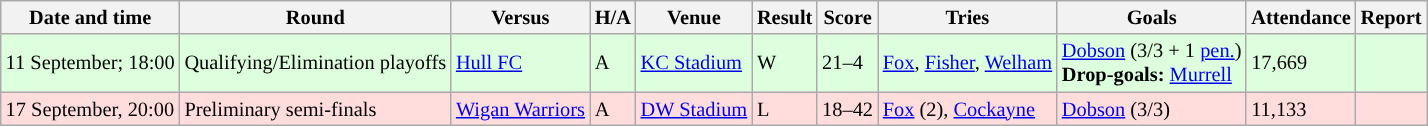<table class="wikitable" style="font-size:85%;">
<tr>
<th>Date and time</th>
<th>Round</th>
<th>Versus</th>
<th>H/A</th>
<th>Venue</th>
<th>Result</th>
<th>Score</th>
<th>Tries</th>
<th>Goals</th>
<th>Attendance</th>
<th>Report</th>
</tr>
<tr style="background:#ddffdd">
<td>11 September; 18:00</td>
<td>Qualifying/Elimination playoffs</td>
<td> <a href='#'>Hull FC</a></td>
<td>A</td>
<td><a href='#'>KC Stadium</a></td>
<td>W</td>
<td>21–4</td>
<td><a href='#'>Fox</a>, <a href='#'>Fisher</a>, <a href='#'>Welham</a></td>
<td><a href='#'>Dobson</a> (3/3 + 1 <a href='#'>pen.</a>)<br><strong>Drop-goals:</strong> <a href='#'>Murrell</a></td>
<td>17,669</td>
<td></td>
</tr>
<tr style="background:#ffdddd">
<td>17 September, 20:00</td>
<td>Preliminary semi-finals</td>
<td> <a href='#'>Wigan Warriors</a></td>
<td>A</td>
<td><a href='#'>DW Stadium</a></td>
<td>L</td>
<td>18–42</td>
<td><a href='#'>Fox</a> (2), <a href='#'>Cockayne</a></td>
<td><a href='#'>Dobson</a> (3/3)</td>
<td>11,133</td>
<td></td>
</tr>
</table>
